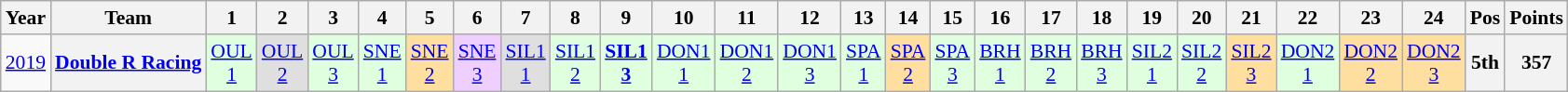<table class="wikitable" style="text-align:center; font-size:90%">
<tr>
<th>Year</th>
<th>Team</th>
<th>1</th>
<th>2</th>
<th>3</th>
<th>4</th>
<th>5</th>
<th>6</th>
<th>7</th>
<th>8</th>
<th>9</th>
<th>10</th>
<th>11</th>
<th>12</th>
<th>13</th>
<th>14</th>
<th>15</th>
<th>16</th>
<th>17</th>
<th>18</th>
<th>19</th>
<th>20</th>
<th>21</th>
<th>22</th>
<th>23</th>
<th>24</th>
<th>Pos</th>
<th>Points</th>
</tr>
<tr>
<td><a href='#'>2019</a></td>
<th><a href='#'>Double R Racing</a></th>
<td style="background:#DFFFDF;"><a href='#'>OUL<br>1</a><br></td>
<td style="background:#DFDFDF;"><a href='#'>OUL<br>2</a><br></td>
<td style="background:#DFFFDF;"><a href='#'>OUL<br>3</a><br></td>
<td style="background:#DFFFDF;"><a href='#'>SNE<br>1</a><br></td>
<td style="background:#FFDF9F;"><a href='#'>SNE<br>2</a><br></td>
<td style="background:#EFCFFF;"><a href='#'>SNE<br>3</a><br></td>
<td style="background:#DFDFDF;"><a href='#'>SIL1<br>1</a><br></td>
<td style="background:#DFFFDF;"><a href='#'>SIL1<br>2</a><br></td>
<td style="background:#DFFFDF;"><strong><a href='#'>SIL1<br>3</a></strong><br></td>
<td style="background:#DFFFDF;"><a href='#'>DON1<br>1</a><br></td>
<td style="background:#DFFFDF;"><a href='#'>DON1<br>2</a><br></td>
<td style="background:#DFFFDF;"><a href='#'>DON1<br>3</a><br></td>
<td style="background:#DFFFDF;"><a href='#'>SPA<br>1</a><br></td>
<td style="background:#FFDF9F;"><a href='#'>SPA<br>2</a><br></td>
<td style="background:#DFFFDF;"><a href='#'>SPA<br>3</a><br></td>
<td style="background:#DFFFDF;"><a href='#'>BRH<br>1</a><br></td>
<td style="background:#DFFFDF;"><a href='#'>BRH<br>2</a><br></td>
<td style="background:#DFFFDF;"><a href='#'>BRH<br>3</a><br></td>
<td style="background:#DFFFDF;"><a href='#'>SIL2<br>1</a><br></td>
<td style="background:#DFFFDF;"><a href='#'>SIL2<br>2</a><br></td>
<td style="background:#FFDF9F;"><a href='#'>SIL2<br>3</a><br></td>
<td style="background:#DFFFDF;"><a href='#'>DON2<br>1</a><br></td>
<td style="background:#FFDF9F;"><a href='#'>DON2<br>2</a><br></td>
<td style="background:#FFDF9F;"><a href='#'>DON2<br>3</a><br></td>
<th>5th</th>
<th>357</th>
</tr>
</table>
